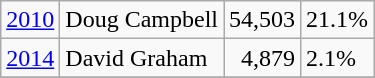<table class="wikitable sortable">
<tr>
<td><a href='#'>2010</a></td>
<td>Doug Campbell</td>
<td style="text-align:right">54,503</td>
<td>21.1%</td>
</tr>
<tr>
<td><a href='#'>2014</a></td>
<td>David Graham</td>
<td style="text-align:right">4,879</td>
<td>2.1%</td>
</tr>
<tr>
</tr>
</table>
